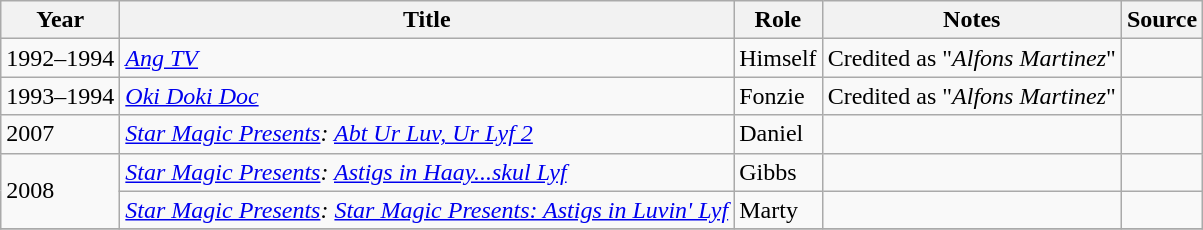<table class="wikitable sortable" >
<tr>
<th>Year</th>
<th>Title</th>
<th>Role</th>
<th class="unsortable">Notes </th>
<th class="unsortable">Source </th>
</tr>
<tr>
<td>1992–1994</td>
<td><em><a href='#'>Ang TV</a></em></td>
<td>Himself</td>
<td>Credited as "<em>Alfons Martinez</em>"</td>
<td></td>
</tr>
<tr>
<td>1993–1994</td>
<td><em><a href='#'>Oki Doki Doc</a></em></td>
<td>Fonzie</td>
<td>Credited as "<em>Alfons Martinez</em>"</td>
<td></td>
</tr>
<tr>
<td>2007</td>
<td><em><a href='#'>Star Magic Presents</a>:  <a href='#'>Abt Ur Luv, Ur Lyf 2</a></em></td>
<td>Daniel</td>
<td></td>
<td></td>
</tr>
<tr>
<td rowspan="2">2008</td>
<td><em><a href='#'>Star Magic Presents</a>:  <a href='#'>Astigs in Haay...skul Lyf</a></em></td>
<td>Gibbs</td>
<td></td>
<td></td>
</tr>
<tr>
<td><em><a href='#'>Star Magic Presents</a>:  <a href='#'>Star Magic Presents: Astigs in Luvin' Lyf</a></em></td>
<td>Marty</td>
<td></td>
<td></td>
</tr>
<tr>
</tr>
</table>
